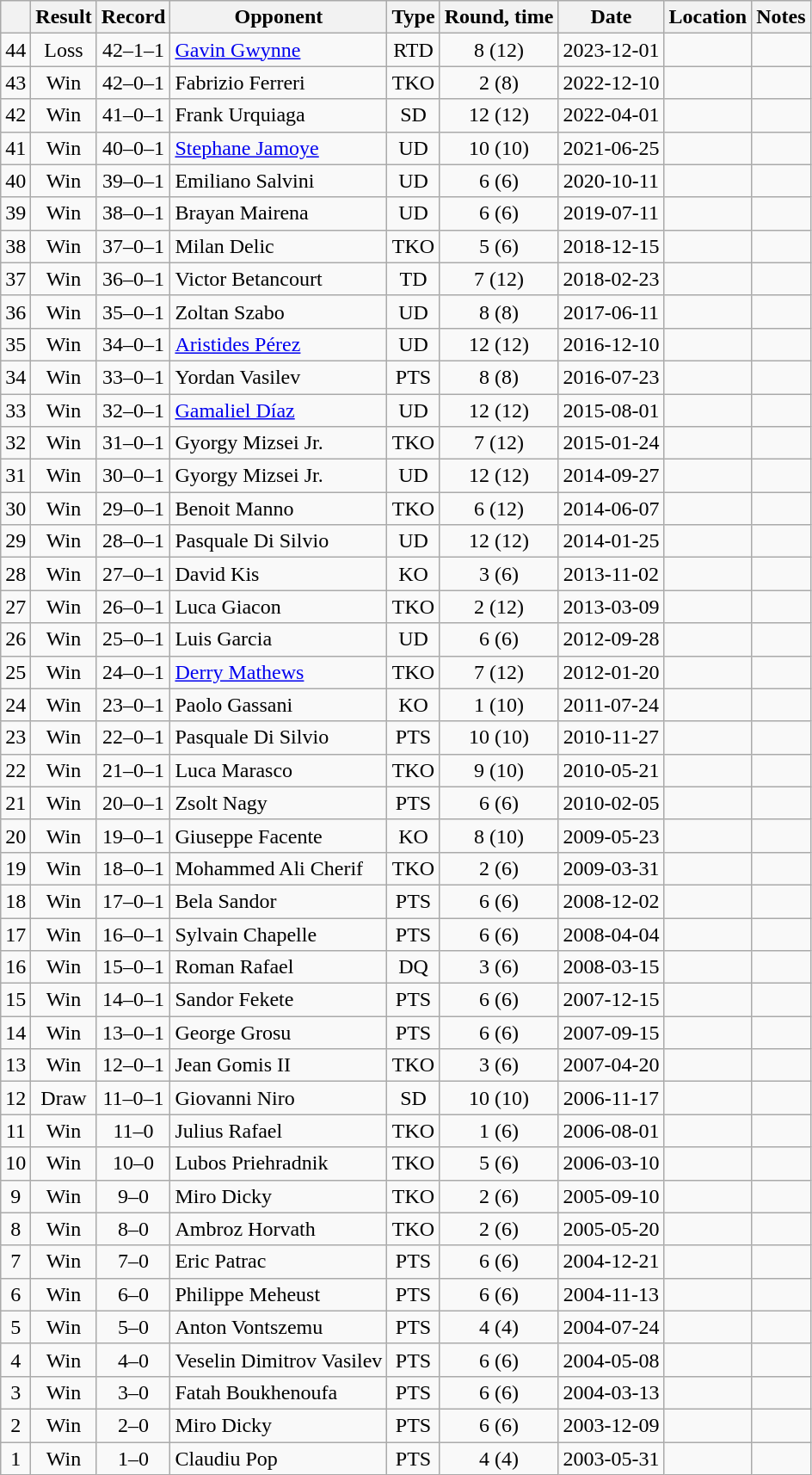<table class=wikitable style=text-align:center>
<tr>
<th></th>
<th>Result</th>
<th>Record</th>
<th>Opponent</th>
<th>Type</th>
<th>Round, time</th>
<th>Date</th>
<th>Location</th>
<th>Notes</th>
</tr>
<tr>
<td>44</td>
<td>Loss</td>
<td>42–1–1</td>
<td align=left><a href='#'>Gavin Gwynne</a></td>
<td>RTD</td>
<td>8 (12)</td>
<td>2023-12-01</td>
<td align=left></td>
<td align=left></td>
</tr>
<tr>
<td>43</td>
<td>Win</td>
<td>42–0–1</td>
<td align=left>Fabrizio Ferreri</td>
<td>TKO</td>
<td>2 (8)</td>
<td>2022-12-10</td>
<td align=left></td>
<td align=left></td>
</tr>
<tr>
<td>42</td>
<td>Win</td>
<td>41–0–1</td>
<td align=left>Frank Urquiaga</td>
<td>SD</td>
<td>12 (12)</td>
<td>2022-04-01</td>
<td align=left></td>
<td align=left></td>
</tr>
<tr>
<td>41</td>
<td>Win</td>
<td>40–0–1</td>
<td align=left><a href='#'>Stephane Jamoye</a></td>
<td>UD</td>
<td>10 (10)</td>
<td>2021-06-25</td>
<td align=left></td>
<td align=left></td>
</tr>
<tr>
<td>40</td>
<td>Win</td>
<td>39–0–1</td>
<td align=left>Emiliano Salvini</td>
<td>UD</td>
<td>6 (6)</td>
<td>2020-10-11</td>
<td align=left></td>
<td align=left></td>
</tr>
<tr>
<td>39</td>
<td>Win</td>
<td>38–0–1</td>
<td align=left>Brayan Mairena</td>
<td>UD</td>
<td>6 (6)</td>
<td>2019-07-11</td>
<td align=left></td>
<td align=left></td>
</tr>
<tr>
<td>38</td>
<td>Win</td>
<td>37–0–1</td>
<td align=left>Milan Delic</td>
<td>TKO</td>
<td>5 (6)</td>
<td>2018-12-15</td>
<td align=left></td>
<td align=left></td>
</tr>
<tr>
<td>37</td>
<td>Win</td>
<td>36–0–1</td>
<td align=left>Victor Betancourt</td>
<td>TD</td>
<td>7 (12)</td>
<td>2018-02-23</td>
<td align=left></td>
<td align=left></td>
</tr>
<tr>
<td>36</td>
<td>Win</td>
<td>35–0–1</td>
<td align=left>Zoltan Szabo</td>
<td>UD</td>
<td>8 (8)</td>
<td>2017-06-11</td>
<td align=left></td>
<td align=left></td>
</tr>
<tr>
<td>35</td>
<td>Win</td>
<td>34–0–1</td>
<td align=left><a href='#'>Aristides Pérez</a></td>
<td>UD</td>
<td>12 (12)</td>
<td>2016-12-10</td>
<td align=left></td>
<td align=left></td>
</tr>
<tr>
<td>34</td>
<td>Win</td>
<td>33–0–1</td>
<td align=left>Yordan Vasilev</td>
<td>PTS</td>
<td>8 (8)</td>
<td>2016-07-23</td>
<td align=left></td>
<td align=left></td>
</tr>
<tr>
<td>33</td>
<td>Win</td>
<td>32–0–1</td>
<td align=left><a href='#'>Gamaliel Díaz</a></td>
<td>UD</td>
<td>12 (12)</td>
<td>2015-08-01</td>
<td align=left></td>
<td align=left></td>
</tr>
<tr>
<td>32</td>
<td>Win</td>
<td>31–0–1</td>
<td align=left>Gyorgy Mizsei Jr.</td>
<td>TKO</td>
<td>7 (12)</td>
<td>2015-01-24</td>
<td align=left></td>
<td align=left></td>
</tr>
<tr>
<td>31</td>
<td>Win</td>
<td>30–0–1</td>
<td align=left>Gyorgy Mizsei Jr.</td>
<td>UD</td>
<td>12 (12)</td>
<td>2014-09-27</td>
<td align=left></td>
<td align=left></td>
</tr>
<tr>
<td>30</td>
<td>Win</td>
<td>29–0–1</td>
<td align=left>Benoit Manno</td>
<td>TKO</td>
<td>6 (12)</td>
<td>2014-06-07</td>
<td align=left></td>
<td align=left></td>
</tr>
<tr>
<td>29</td>
<td>Win</td>
<td>28–0–1</td>
<td align=left>Pasquale Di Silvio</td>
<td>UD</td>
<td>12 (12)</td>
<td>2014-01-25</td>
<td align=left></td>
<td align=left></td>
</tr>
<tr>
<td>28</td>
<td>Win</td>
<td>27–0–1</td>
<td align=left>David Kis</td>
<td>KO</td>
<td>3 (6)</td>
<td>2013-11-02</td>
<td align=left></td>
<td align=left></td>
</tr>
<tr>
<td>27</td>
<td>Win</td>
<td>26–0–1</td>
<td align=left>Luca Giacon</td>
<td>TKO</td>
<td>2 (12)</td>
<td>2013-03-09</td>
<td align=left></td>
<td align=left></td>
</tr>
<tr>
<td>26</td>
<td>Win</td>
<td>25–0–1</td>
<td align=left>Luis Garcia</td>
<td>UD</td>
<td>6 (6)</td>
<td>2012-09-28</td>
<td align=left></td>
<td align=left></td>
</tr>
<tr>
<td>25</td>
<td>Win</td>
<td>24–0–1</td>
<td align=left><a href='#'>Derry Mathews</a></td>
<td>TKO</td>
<td>7 (12)</td>
<td>2012-01-20</td>
<td align=left></td>
<td align=left></td>
</tr>
<tr>
<td>24</td>
<td>Win</td>
<td>23–0–1</td>
<td align=left>Paolo Gassani</td>
<td>KO</td>
<td>1 (10)</td>
<td>2011-07-24</td>
<td align=left></td>
<td align=left></td>
</tr>
<tr>
<td>23</td>
<td>Win</td>
<td>22–0–1</td>
<td align=left>Pasquale Di Silvio</td>
<td>PTS</td>
<td>10 (10)</td>
<td>2010-11-27</td>
<td align=left></td>
<td align=left></td>
</tr>
<tr>
<td>22</td>
<td>Win</td>
<td>21–0–1</td>
<td align=left>Luca Marasco</td>
<td>TKO</td>
<td>9 (10)</td>
<td>2010-05-21</td>
<td align=left></td>
<td align=left></td>
</tr>
<tr>
<td>21</td>
<td>Win</td>
<td>20–0–1</td>
<td align=left>Zsolt Nagy</td>
<td>PTS</td>
<td>6 (6)</td>
<td>2010-02-05</td>
<td align=left></td>
<td align=left></td>
</tr>
<tr>
<td>20</td>
<td>Win</td>
<td>19–0–1</td>
<td align=left>Giuseppe Facente</td>
<td>KO</td>
<td>8 (10)</td>
<td>2009-05-23</td>
<td align=left></td>
<td align=left></td>
</tr>
<tr>
<td>19</td>
<td>Win</td>
<td>18–0–1</td>
<td align=left>Mohammed Ali Cherif</td>
<td>TKO</td>
<td>2 (6)</td>
<td>2009-03-31</td>
<td align=left></td>
<td align=left></td>
</tr>
<tr>
<td>18</td>
<td>Win</td>
<td>17–0–1</td>
<td align=left>Bela Sandor</td>
<td>PTS</td>
<td>6 (6)</td>
<td>2008-12-02</td>
<td align=left></td>
<td align=left></td>
</tr>
<tr>
<td>17</td>
<td>Win</td>
<td>16–0–1</td>
<td align=left>Sylvain Chapelle</td>
<td>PTS</td>
<td>6 (6)</td>
<td>2008-04-04</td>
<td align=left></td>
<td align=left></td>
</tr>
<tr>
<td>16</td>
<td>Win</td>
<td>15–0–1</td>
<td align=left>Roman Rafael</td>
<td>DQ</td>
<td>3 (6)</td>
<td>2008-03-15</td>
<td align=left></td>
<td align=left></td>
</tr>
<tr>
<td>15</td>
<td>Win</td>
<td>14–0–1</td>
<td align=left>Sandor Fekete</td>
<td>PTS</td>
<td>6 (6)</td>
<td>2007-12-15</td>
<td align=left></td>
<td align=left></td>
</tr>
<tr>
<td>14</td>
<td>Win</td>
<td>13–0–1</td>
<td align=left>George Grosu</td>
<td>PTS</td>
<td>6 (6)</td>
<td>2007-09-15</td>
<td align=left></td>
<td align=left></td>
</tr>
<tr>
<td>13</td>
<td>Win</td>
<td>12–0–1</td>
<td align=left>Jean Gomis II</td>
<td>TKO</td>
<td>3 (6)</td>
<td>2007-04-20</td>
<td align=left></td>
<td align=left></td>
</tr>
<tr>
<td>12</td>
<td>Draw</td>
<td>11–0–1</td>
<td align=left>Giovanni Niro</td>
<td>SD</td>
<td>10 (10)</td>
<td>2006-11-17</td>
<td align=left></td>
<td align=left></td>
</tr>
<tr>
<td>11</td>
<td>Win</td>
<td>11–0</td>
<td align=left>Julius Rafael</td>
<td>TKO</td>
<td>1 (6)</td>
<td>2006-08-01</td>
<td align=left></td>
<td align=left></td>
</tr>
<tr>
<td>10</td>
<td>Win</td>
<td>10–0</td>
<td align=left>Lubos Priehradnik</td>
<td>TKO</td>
<td>5 (6)</td>
<td>2006-03-10</td>
<td align=left></td>
<td align=left></td>
</tr>
<tr>
<td>9</td>
<td>Win</td>
<td>9–0</td>
<td align=left>Miro Dicky</td>
<td>TKO</td>
<td>2 (6)</td>
<td>2005-09-10</td>
<td align=left></td>
<td align=left></td>
</tr>
<tr>
<td>8</td>
<td>Win</td>
<td>8–0</td>
<td align=left>Ambroz Horvath</td>
<td>TKO</td>
<td>2 (6)</td>
<td>2005-05-20</td>
<td align=left></td>
<td align=left></td>
</tr>
<tr>
<td>7</td>
<td>Win</td>
<td>7–0</td>
<td align=left>Eric Patrac</td>
<td>PTS</td>
<td>6 (6)</td>
<td>2004-12-21</td>
<td align=left></td>
<td align=left></td>
</tr>
<tr>
<td>6</td>
<td>Win</td>
<td>6–0</td>
<td align=left>Philippe Meheust</td>
<td>PTS</td>
<td>6 (6)</td>
<td>2004-11-13</td>
<td align=left></td>
<td align=left></td>
</tr>
<tr>
<td>5</td>
<td>Win</td>
<td>5–0</td>
<td align=left>Anton Vontszemu</td>
<td>PTS</td>
<td>4 (4)</td>
<td>2004-07-24</td>
<td align=left></td>
<td align=left></td>
</tr>
<tr>
<td>4</td>
<td>Win</td>
<td>4–0</td>
<td align=left>Veselin Dimitrov Vasilev</td>
<td>PTS</td>
<td>6 (6)</td>
<td>2004-05-08</td>
<td align=left></td>
<td align=left></td>
</tr>
<tr>
<td>3</td>
<td>Win</td>
<td>3–0</td>
<td align=left>Fatah Boukhenoufa</td>
<td>PTS</td>
<td>6 (6)</td>
<td>2004-03-13</td>
<td align=left></td>
<td align=left></td>
</tr>
<tr>
<td>2</td>
<td>Win</td>
<td>2–0</td>
<td align=left>Miro Dicky</td>
<td>PTS</td>
<td>6 (6)</td>
<td>2003-12-09</td>
<td align=left></td>
<td align=left></td>
</tr>
<tr>
<td>1</td>
<td>Win</td>
<td>1–0</td>
<td align=left>Claudiu Pop</td>
<td>PTS</td>
<td>4 (4)</td>
<td>2003-05-31</td>
<td align=left></td>
<td align=left></td>
</tr>
</table>
